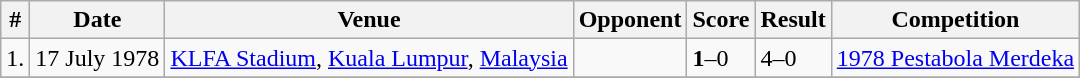<table class="wikitable">
<tr>
<th>#</th>
<th>Date</th>
<th>Venue</th>
<th>Opponent</th>
<th>Score</th>
<th>Result</th>
<th>Competition</th>
</tr>
<tr>
<td>1.</td>
<td>17 July 1978</td>
<td><a href='#'>KLFA Stadium</a>, <a href='#'>Kuala Lumpur</a>, <a href='#'>Malaysia</a></td>
<td></td>
<td><strong>1</strong>–0</td>
<td>4–0</td>
<td><a href='#'>1978 Pestabola Merdeka</a></td>
</tr>
<tr>
</tr>
</table>
